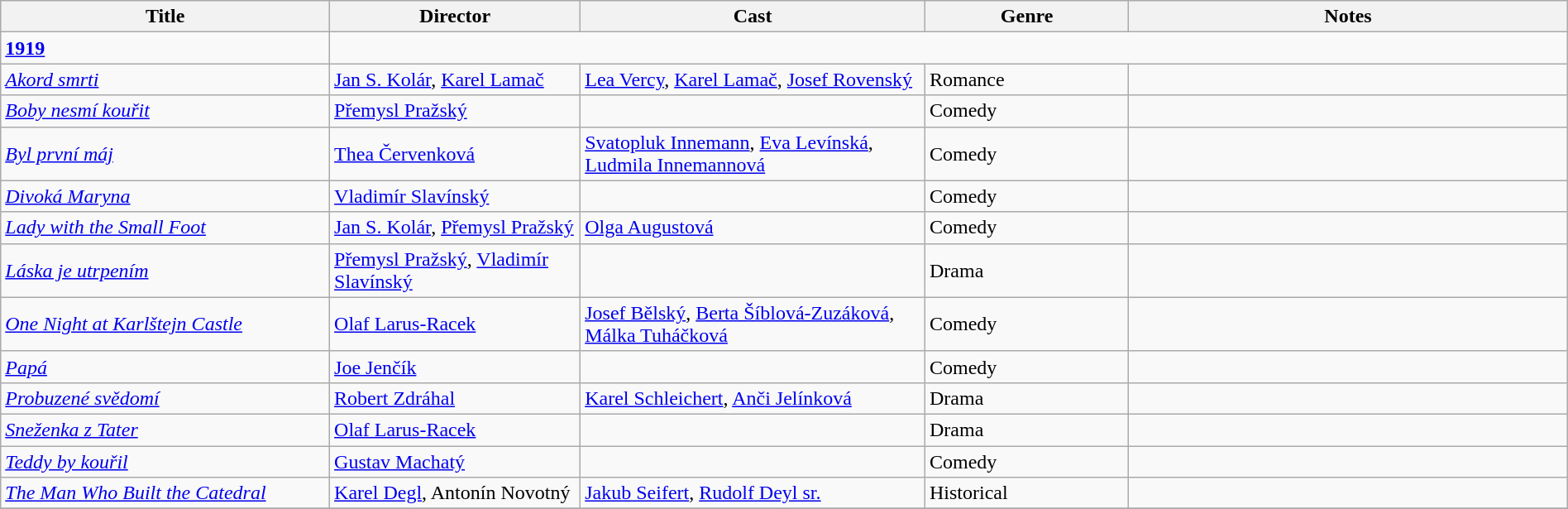<table class="wikitable" width= "100%">
<tr>
<th width=21%>Title</th>
<th width=16%>Director</th>
<th width=22%>Cast</th>
<th width=13%>Genre</th>
<th width=28%>Notes</th>
</tr>
<tr>
<td><strong><a href='#'>1919</a></strong></td>
</tr>
<tr>
<td><em><a href='#'>Akord smrti</a></em></td>
<td><a href='#'>Jan S. Kolár</a>, <a href='#'>Karel Lamač</a></td>
<td><a href='#'>Lea Vercy</a>, <a href='#'>Karel Lamač</a>, <a href='#'>Josef Rovenský</a></td>
<td>Romance</td>
<td></td>
</tr>
<tr>
<td><em><a href='#'>Boby nesmí kouřit</a></em></td>
<td><a href='#'>Přemysl Pražský</a></td>
<td></td>
<td>Comedy</td>
<td></td>
</tr>
<tr>
<td><em><a href='#'>Byl první máj</a></em></td>
<td><a href='#'>Thea Červenková</a></td>
<td><a href='#'>Svatopluk Innemann</a>, <a href='#'>Eva Levínská</a>, <a href='#'>Ludmila Innemannová</a></td>
<td>Comedy</td>
<td></td>
</tr>
<tr>
<td><em><a href='#'>Divoká Maryna</a></em></td>
<td><a href='#'>Vladimír Slavínský</a></td>
<td></td>
<td>Comedy</td>
<td></td>
</tr>
<tr>
<td><em><a href='#'>Lady with the Small Foot</a></em></td>
<td><a href='#'>Jan S. Kolár</a>, <a href='#'>Přemysl Pražský</a></td>
<td><a href='#'>Olga Augustová</a></td>
<td>Comedy</td>
<td></td>
</tr>
<tr>
<td><em><a href='#'>Láska je utrpením</a></em></td>
<td><a href='#'>Přemysl Pražský</a>, <a href='#'>Vladimír Slavínský</a></td>
<td></td>
<td>Drama</td>
<td></td>
</tr>
<tr>
<td><em><a href='#'>One Night at Karlštejn Castle</a></em></td>
<td><a href='#'>Olaf Larus-Racek</a></td>
<td><a href='#'>Josef Bělský</a>, <a href='#'>Berta Šíblová-Zuzáková</a>, <a href='#'>Málka Tuháčková</a></td>
<td>Comedy</td>
<td></td>
</tr>
<tr>
<td><em><a href='#'>Papá</a></em></td>
<td><a href='#'>Joe Jenčík</a></td>
<td></td>
<td>Comedy</td>
<td></td>
</tr>
<tr>
<td><em><a href='#'>Probuzené svědomí</a></em></td>
<td><a href='#'>Robert Zdráhal</a></td>
<td><a href='#'>Karel Schleichert</a>, <a href='#'>Anči Jelínková</a></td>
<td>Drama</td>
<td></td>
</tr>
<tr>
<td><em><a href='#'>Sneženka z Tater</a></em></td>
<td><a href='#'>Olaf Larus-Racek</a></td>
<td></td>
<td>Drama</td>
<td></td>
</tr>
<tr>
<td><em><a href='#'>Teddy by kouřil</a></em></td>
<td><a href='#'>Gustav Machatý</a></td>
<td></td>
<td>Comedy</td>
<td></td>
</tr>
<tr>
<td><em><a href='#'>The Man Who Built the Catedral</a></em></td>
<td><a href='#'>Karel Degl</a>, Antonín Novotný</td>
<td><a href='#'>Jakub Seifert</a>, <a href='#'>Rudolf Deyl sr.</a></td>
<td>Historical</td>
<td></td>
</tr>
<tr>
</tr>
</table>
